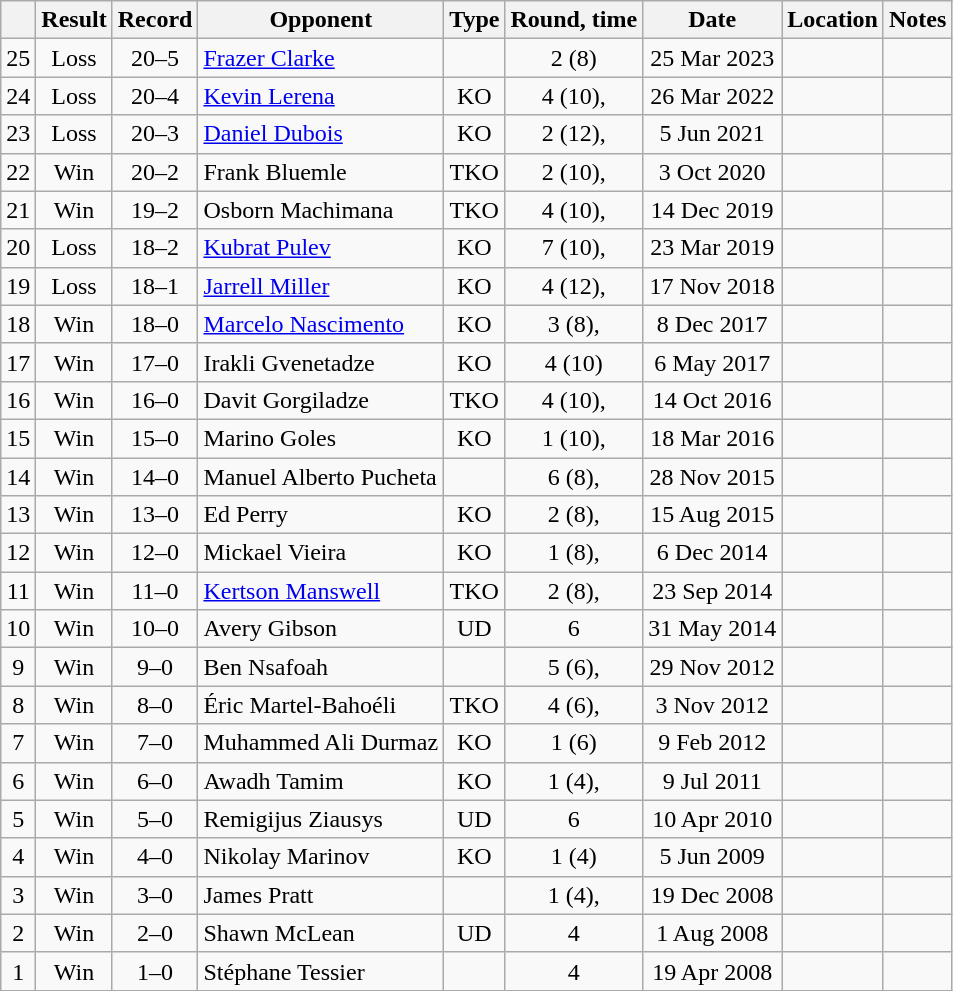<table class="wikitable" style="text-align:center">
<tr>
<th></th>
<th>Result</th>
<th>Record</th>
<th>Opponent</th>
<th>Type</th>
<th>Round, time</th>
<th>Date</th>
<th>Location</th>
<th>Notes</th>
</tr>
<tr>
<td>25</td>
<td>Loss</td>
<td>20–5</td>
<td style="text-align:left;"><a href='#'>Frazer Clarke</a></td>
<td></td>
<td>2 (8)</td>
<td>25 Mar 2023</td>
<td style="text-align:left;"></td>
</tr>
<tr>
<td>24</td>
<td>Loss</td>
<td>20–4</td>
<td style="text-align:left;"><a href='#'>Kevin Lerena</a></td>
<td>KO</td>
<td>4 (10), </td>
<td>26 Mar 2022</td>
<td style="text-align:left;"></td>
<td style="text-align:left;"></td>
</tr>
<tr>
<td>23</td>
<td>Loss</td>
<td>20–3</td>
<td style="text-align:left;"><a href='#'>Daniel Dubois</a></td>
<td>KO</td>
<td>2 (12), </td>
<td>5 Jun 2021</td>
<td style="text-align:left;"></td>
<td style="text-align:left;"></td>
</tr>
<tr>
<td>22</td>
<td>Win</td>
<td>20–2</td>
<td style="text-align:left;">Frank Bluemle</td>
<td>TKO</td>
<td>2 (10), </td>
<td>3 Oct 2020</td>
<td style="text-align:left;"></td>
<td></td>
</tr>
<tr>
<td>21</td>
<td>Win</td>
<td>19–2</td>
<td style="text-align:left;">Osborn Machimana</td>
<td>TKO</td>
<td>4 (10), </td>
<td>14 Dec 2019</td>
<td style="text-align:left;"></td>
<td></td>
</tr>
<tr align=center>
<td>20</td>
<td>Loss</td>
<td>18–2</td>
<td style="text-align:left;"><a href='#'>Kubrat Pulev</a></td>
<td>KO</td>
<td>7 (10), </td>
<td>23 Mar 2019</td>
<td style="text-align:left;"></td>
<td></td>
</tr>
<tr>
<td>19</td>
<td>Loss</td>
<td>18–1</td>
<td style="text-align:left;"><a href='#'>Jarrell Miller</a></td>
<td>KO</td>
<td>4 (12), </td>
<td>17 Nov 2018</td>
<td style="text-align:left;"></td>
<td align=left></td>
</tr>
<tr>
<td>18</td>
<td>Win</td>
<td>18–0</td>
<td style="text-align:left;"><a href='#'>Marcelo Nascimento</a></td>
<td>KO</td>
<td>3 (8), </td>
<td>8 Dec 2017</td>
<td style="text-align:left;"></td>
<td></td>
</tr>
<tr>
<td>17</td>
<td>Win</td>
<td>17–0</td>
<td style="text-align:left;">Irakli Gvenetadze</td>
<td>KO</td>
<td>4 (10)</td>
<td>6 May 2017</td>
<td style="text-align:left;"></td>
<td></td>
</tr>
<tr>
<td>16</td>
<td>Win</td>
<td>16–0</td>
<td style="text-align:left;">Davit Gorgiladze</td>
<td>TKO</td>
<td>4 (10), </td>
<td>14 Oct 2016</td>
<td style="text-align:left;"></td>
<td></td>
</tr>
<tr>
<td>15</td>
<td>Win</td>
<td>15–0</td>
<td style="text-align:left;">Marino Goles</td>
<td>KO</td>
<td>1 (10), </td>
<td>18 Mar 2016</td>
<td style="text-align:left;"></td>
<td></td>
</tr>
<tr>
<td>14</td>
<td>Win</td>
<td>14–0</td>
<td style="text-align:left;">Manuel Alberto Pucheta</td>
<td></td>
<td>6 (8), </td>
<td>28 Nov 2015</td>
<td style="text-align:left;"></td>
<td></td>
</tr>
<tr>
<td>13</td>
<td>Win</td>
<td>13–0</td>
<td style="text-align:left;">Ed Perry</td>
<td>KO</td>
<td>2 (8), </td>
<td>15 Aug 2015</td>
<td style="text-align:left;"></td>
<td></td>
</tr>
<tr>
<td>12</td>
<td>Win</td>
<td>12–0</td>
<td style="text-align:left;">Mickael Vieira</td>
<td>KO</td>
<td>1 (8), </td>
<td>6 Dec 2014</td>
<td style="text-align:left;"></td>
<td></td>
</tr>
<tr>
<td>11</td>
<td>Win</td>
<td>11–0</td>
<td style="text-align:left;"><a href='#'>Kertson Manswell</a></td>
<td>TKO</td>
<td>2 (8), </td>
<td>23 Sep 2014</td>
<td style="text-align:left;"></td>
<td></td>
</tr>
<tr>
<td>10</td>
<td>Win</td>
<td>10–0</td>
<td style="text-align:left;">Avery Gibson</td>
<td>UD</td>
<td>6</td>
<td>31 May 2014</td>
<td style="text-align:left;"></td>
<td></td>
</tr>
<tr>
<td>9</td>
<td>Win</td>
<td>9–0</td>
<td style="text-align:left;">Ben Nsafoah</td>
<td></td>
<td>5 (6), </td>
<td>29 Nov 2012</td>
<td style="text-align:left;"></td>
<td></td>
</tr>
<tr>
<td>8</td>
<td>Win</td>
<td>8–0</td>
<td style="text-align:left;">Éric Martel-Bahoéli</td>
<td>TKO</td>
<td>4 (6), </td>
<td>3 Nov 2012</td>
<td style="text-align:left;"></td>
<td></td>
</tr>
<tr>
<td>7</td>
<td>Win</td>
<td>7–0</td>
<td style="text-align:left;">Muhammed Ali Durmaz</td>
<td>KO</td>
<td>1 (6)</td>
<td>9 Feb 2012</td>
<td style="text-align:left;"></td>
<td></td>
</tr>
<tr>
<td>6</td>
<td>Win</td>
<td>6–0</td>
<td style="text-align:left;">Awadh Tamim</td>
<td>KO</td>
<td>1 (4), </td>
<td>9 Jul 2011</td>
<td style="text-align:left;"></td>
<td></td>
</tr>
<tr>
<td>5</td>
<td>Win</td>
<td>5–0</td>
<td style="text-align:left;">Remigijus Ziausys</td>
<td>UD</td>
<td>6</td>
<td>10 Apr 2010</td>
<td style="text-align:left;"></td>
<td></td>
</tr>
<tr>
<td>4</td>
<td>Win</td>
<td>4–0</td>
<td style="text-align:left;">Nikolay Marinov</td>
<td>KO</td>
<td>1 (4)</td>
<td>5 Jun 2009</td>
<td style="text-align:left;"></td>
<td></td>
</tr>
<tr>
<td>3</td>
<td>Win</td>
<td>3–0</td>
<td style="text-align:left;">James Pratt</td>
<td></td>
<td>1 (4), </td>
<td>19 Dec 2008</td>
<td style="text-align:left;"></td>
<td></td>
</tr>
<tr>
<td>2</td>
<td>Win</td>
<td>2–0</td>
<td style="text-align:left;">Shawn McLean</td>
<td>UD</td>
<td>4</td>
<td>1 Aug 2008</td>
<td style="text-align:left;"></td>
<td></td>
</tr>
<tr>
<td>1</td>
<td>Win</td>
<td>1–0</td>
<td style="text-align:left;">Stéphane Tessier</td>
<td></td>
<td>4</td>
<td>19 Apr 2008</td>
<td style="text-align:left;"></td>
<td></td>
</tr>
</table>
